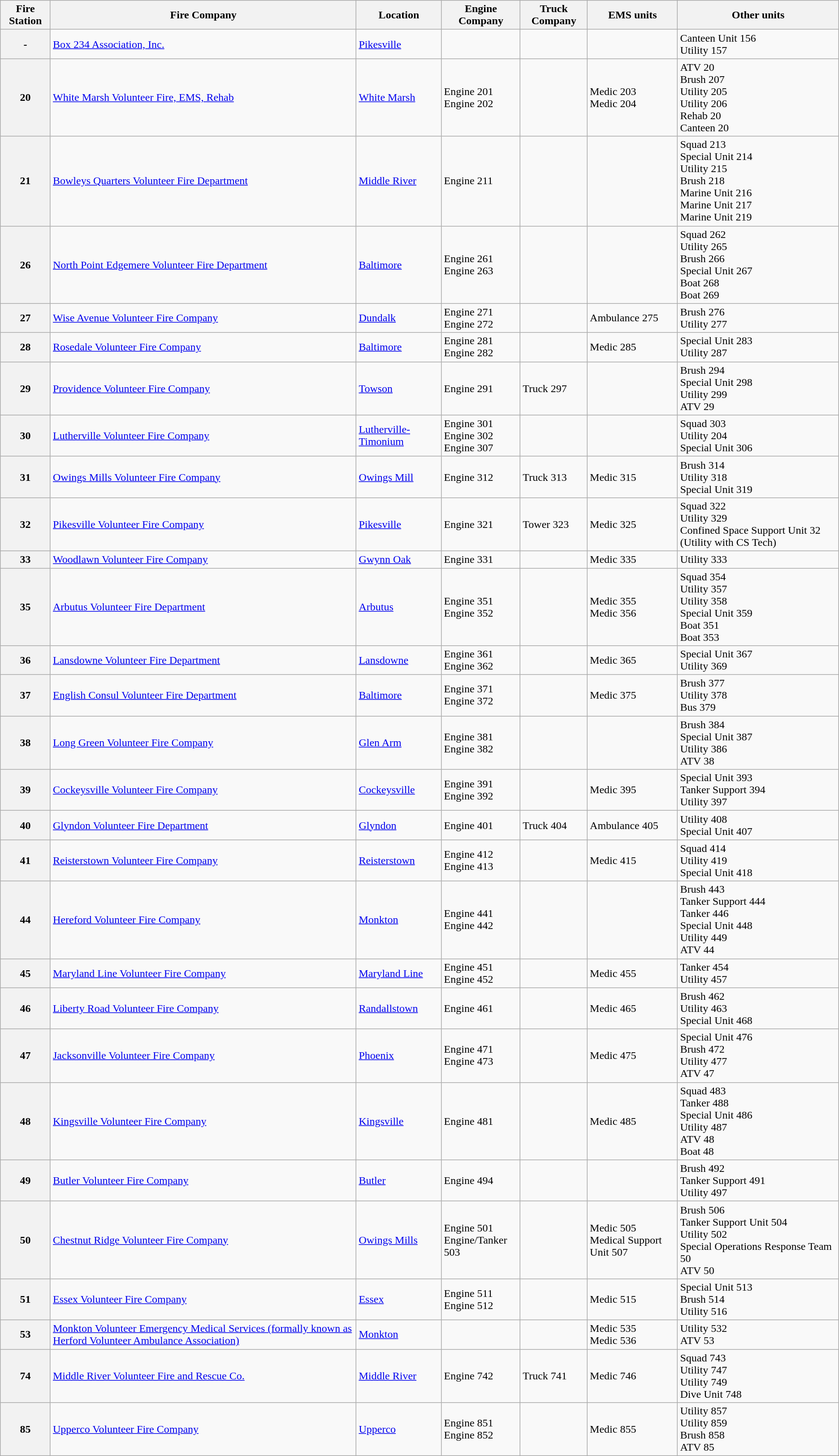<table class="wikitable">
<tr>
<th>Fire Station</th>
<th>Fire Company</th>
<th>Location</th>
<th>Engine Company</th>
<th>Truck Company</th>
<th>EMS units</th>
<th>Other units</th>
</tr>
<tr>
<th>-</th>
<td colspan="" rowspan=""><a href='#'>Box 234 Association, Inc.</a></td>
<td><a href='#'>Pikesville</a></td>
<td></td>
<td></td>
<td></td>
<td>Canteen Unit 156<br>Utility 157</td>
</tr>
<tr>
<th>20</th>
<td><a href='#'>White Marsh Volunteer Fire, EMS, Rehab</a></td>
<td><a href='#'>White Marsh</a></td>
<td>Engine 201<br>Engine 202</td>
<td></td>
<td>Medic 203<br>Medic 204</td>
<td>ATV 20<br>Brush 207<br>Utility 205<br>Utility 206<br>Rehab 20<br>Canteen 20</td>
</tr>
<tr>
<th>21</th>
<td><a href='#'>Bowleys Quarters Volunteer Fire Department</a></td>
<td><a href='#'>Middle River</a></td>
<td>Engine 211</td>
<td></td>
<td></td>
<td>Squad 213<br>Special Unit 214<br>Utility 215<br>Brush 218<br>Marine Unit 216<br>Marine Unit 217<br>Marine Unit 219</td>
</tr>
<tr>
<th>26</th>
<td><a href='#'>North Point Edgemere Volunteer Fire Department</a></td>
<td><a href='#'>Baltimore</a></td>
<td>Engine 261<br>Engine 263</td>
<td></td>
<td></td>
<td>Squad 262<br>Utility 265<br>Brush 266<br>Special Unit 267<br>Boat 268<br>Boat 269</td>
</tr>
<tr>
<th>27</th>
<td><a href='#'>Wise Avenue Volunteer Fire Company</a></td>
<td><a href='#'>Dundalk</a></td>
<td>Engine 271<br>Engine 272</td>
<td></td>
<td>Ambulance 275</td>
<td>Brush 276<br>Utility 277</td>
</tr>
<tr>
<th>28</th>
<td><a href='#'>Rosedale Volunteer Fire Company</a></td>
<td><a href='#'>Baltimore</a></td>
<td>Engine 281<br>Engine 282</td>
<td></td>
<td>Medic 285</td>
<td>Special Unit 283<br>Utility 287</td>
</tr>
<tr>
<th>29</th>
<td><a href='#'>Providence Volunteer Fire Company</a></td>
<td><a href='#'>Towson</a></td>
<td>Engine 291</td>
<td>Truck 297</td>
<td></td>
<td>Brush 294<br>Special Unit 298<br>Utility 299<br>ATV 29</td>
</tr>
<tr>
<th>30</th>
<td><a href='#'>Lutherville Volunteer Fire Company</a></td>
<td><a href='#'>Lutherville-Timonium</a></td>
<td>Engine 301<br>Engine 302<br>Engine 307</td>
<td></td>
<td></td>
<td>Squad 303<br>Utility 204<br>Special Unit 306</td>
</tr>
<tr>
<th>31</th>
<td><a href='#'>Owings Mills Volunteer Fire Company</a></td>
<td><a href='#'>Owings Mill</a></td>
<td>Engine 312</td>
<td>Truck 313</td>
<td>Medic 315</td>
<td>Brush 314<br>Utility 318<br>Special Unit 319</td>
</tr>
<tr>
<th>32</th>
<td><a href='#'>Pikesville Volunteer Fire Company</a></td>
<td><a href='#'>Pikesville</a></td>
<td>Engine 321</td>
<td>Tower 323</td>
<td>Medic 325</td>
<td>Squad 322<br>Utility 329<br>Confined Space Support Unit 32 (Utility with CS Tech)</td>
</tr>
<tr>
<th>33</th>
<td><a href='#'>Woodlawn Volunteer Fire Company</a></td>
<td><a href='#'>Gwynn Oak</a></td>
<td>Engine 331</td>
<td></td>
<td>Medic 335</td>
<td>Utility 333</td>
</tr>
<tr>
<th>35</th>
<td><a href='#'>Arbutus Volunteer Fire Department</a></td>
<td><a href='#'>Arbutus</a></td>
<td>Engine 351<br>Engine 352</td>
<td></td>
<td>Medic 355<br>Medic 356</td>
<td>Squad 354<br>Utility 357<br>Utility 358<br>Special Unit 359<br>Boat 351<br>Boat 353</td>
</tr>
<tr>
<th>36</th>
<td><a href='#'>Lansdowne Volunteer Fire Department</a></td>
<td><a href='#'>Lansdowne</a></td>
<td>Engine 361<br>Engine 362</td>
<td></td>
<td>Medic 365</td>
<td>Special Unit 367<br>Utility 369</td>
</tr>
<tr>
<th>37</th>
<td><a href='#'>English Consul Volunteer Fire Department</a></td>
<td><a href='#'>Baltimore</a></td>
<td>Engine 371<br>Engine 372</td>
<td></td>
<td>Medic 375</td>
<td>Brush 377<br>Utility 378<br>Bus 379</td>
</tr>
<tr>
<th>38</th>
<td><a href='#'>Long Green Volunteer Fire Company</a></td>
<td><a href='#'>Glen Arm</a></td>
<td>Engine 381<br>Engine 382</td>
<td></td>
<td></td>
<td>Brush 384<br>Special Unit 387<br>Utility 386<br>ATV 38</td>
</tr>
<tr>
<th>39</th>
<td><a href='#'>Cockeysville Volunteer Fire Company</a></td>
<td><a href='#'>Cockeysville</a></td>
<td>Engine 391<br>Engine 392</td>
<td></td>
<td>Medic 395</td>
<td>Special Unit 393<br>Tanker Support 394<br>Utility 397</td>
</tr>
<tr>
<th>40</th>
<td><a href='#'>Glyndon Volunteer Fire Department</a></td>
<td><a href='#'>Glyndon</a></td>
<td>Engine 401</td>
<td>Truck 404</td>
<td>Ambulance 405</td>
<td>Utility 408<br>Special Unit 407</td>
</tr>
<tr>
<th>41</th>
<td><a href='#'>Reisterstown Volunteer Fire Company</a></td>
<td><a href='#'>Reisterstown</a></td>
<td>Engine 412<br>Engine 413</td>
<td></td>
<td>Medic 415</td>
<td>Squad 414<br>Utility 419<br>Special Unit 418</td>
</tr>
<tr>
<th>44</th>
<td><a href='#'>Hereford Volunteer Fire Company</a></td>
<td><a href='#'>Monkton</a></td>
<td>Engine 441<br>Engine 442</td>
<td></td>
<td></td>
<td>Brush 443<br>Tanker Support 444<br>Tanker 446<br>Special Unit 448<br>Utility 449<br>ATV 44</td>
</tr>
<tr>
<th>45</th>
<td><a href='#'>Maryland Line Volunteer Fire Company</a></td>
<td><a href='#'>Maryland Line</a></td>
<td>Engine 451<br>Engine 452</td>
<td></td>
<td>Medic 455</td>
<td>Tanker 454<br>Utility 457</td>
</tr>
<tr>
<th>46</th>
<td><a href='#'>Liberty Road Volunteer Fire Company</a></td>
<td><a href='#'>Randallstown</a></td>
<td>Engine 461</td>
<td></td>
<td>Medic 465</td>
<td>Brush 462<br>Utility 463<br>Special Unit 468</td>
</tr>
<tr>
<th>47</th>
<td><a href='#'>Jacksonville Volunteer Fire Company</a></td>
<td><a href='#'>Phoenix</a></td>
<td>Engine 471<br>Engine 473</td>
<td></td>
<td>Medic 475</td>
<td>Special Unit 476<br>Brush 472<br>Utility 477<br>ATV 47</td>
</tr>
<tr>
<th>48</th>
<td><a href='#'>Kingsville Volunteer Fire Company</a></td>
<td><a href='#'>Kingsville</a></td>
<td>Engine 481</td>
<td></td>
<td>Medic 485</td>
<td>Squad 483<br>Tanker 488<br>Special Unit 486<br>Utility 487<br>ATV 48<br>Boat 48</td>
</tr>
<tr>
<th>49</th>
<td><a href='#'>Butler Volunteer Fire Company</a></td>
<td><a href='#'>Butler</a></td>
<td>Engine 494</td>
<td></td>
<td></td>
<td>Brush 492<br>Tanker Support 491<br>Utility 497</td>
</tr>
<tr>
<th>50</th>
<td><a href='#'>Chestnut Ridge Volunteer Fire Company</a></td>
<td><a href='#'>Owings Mills</a></td>
<td>Engine 501<br>Engine/Tanker 503</td>
<td></td>
<td>Medic 505<br>Medical Support Unit 507</td>
<td>Brush 506<br>Tanker Support Unit 504<br>Utility 502<br>Special Operations Response Team 50<br>ATV 50</td>
</tr>
<tr>
<th>51</th>
<td><a href='#'>Essex Volunteer Fire Company</a></td>
<td><a href='#'>Essex</a></td>
<td>Engine 511<br>Engine 512</td>
<td></td>
<td>Medic 515</td>
<td>Special Unit 513<br>Brush 514<br>Utility 516</td>
</tr>
<tr>
<th>53</th>
<td><a href='#'>Monkton Volunteer Emergency Medical Services (formally known as Herford Volunteer Ambulance Association)</a></td>
<td><a href='#'>Monkton</a></td>
<td></td>
<td></td>
<td>Medic 535<br>Medic 536</td>
<td>Utility 532<br>ATV 53</td>
</tr>
<tr>
<th>74</th>
<td><a href='#'>Middle River Volunteer Fire and Rescue Co.</a></td>
<td><a href='#'>Middle River</a></td>
<td>Engine 742</td>
<td>Truck 741</td>
<td>Medic 746</td>
<td>Squad 743<br>Utility 747<br>Utility 749<br>Dive Unit 748</td>
</tr>
<tr>
<th>85</th>
<td><a href='#'>Upperco Volunteer Fire Company</a></td>
<td><a href='#'>Upperco</a></td>
<td>Engine 851<br>Engine 852</td>
<td></td>
<td>Medic 855</td>
<td>Utility 857<br>Utility 859<br>Brush 858<br>ATV 85</td>
</tr>
</table>
